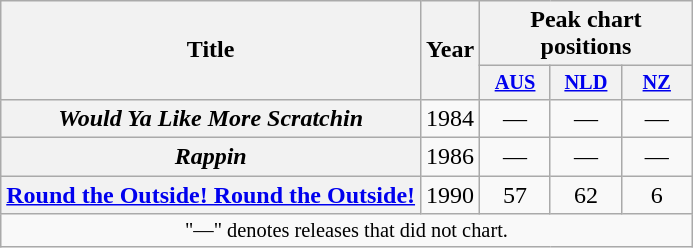<table class="wikitable plainrowheaders" style="text-align:center">
<tr>
<th scope="col" rowspan="2">Title</th>
<th scope="col" rowspan="2">Year</th>
<th scope="col" colspan="3">Peak chart positions</th>
</tr>
<tr>
<th scope="col" style="width:3em; font-size:85%"><a href='#'>AUS</a><br></th>
<th scope="col" style="width:3em; font-size:85%"><a href='#'>NLD</a><br></th>
<th scope="col" style="width:3em; font-size:85%"><a href='#'>NZ</a><br></th>
</tr>
<tr>
<th scope="row"><em>Would Ya Like More Scratchin</em><br></th>
<td>1984</td>
<td>—</td>
<td>—</td>
<td>—</td>
</tr>
<tr>
<th scope="row"><em>Rappin<strong></th>
<td>1986</td>
<td>—</td>
<td>—</td>
<td>—</td>
</tr>
<tr>
<th scope="row"></em><a href='#'>Round the Outside! Round the Outside!</a><em><br></th>
<td>1990</td>
<td>57</td>
<td>62</td>
<td>6</td>
</tr>
<tr>
<td colspan="5" style="text-align:center; font-size:85%">"—" denotes releases that did not chart.</td>
</tr>
</table>
